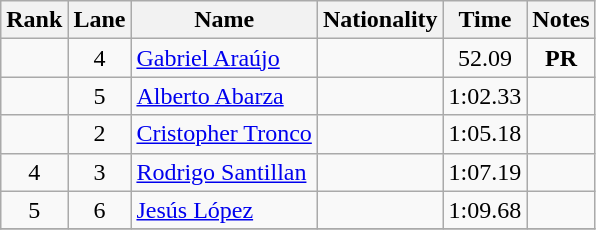<table class="wikitable sortable" style="text-align:center">
<tr>
<th>Rank</th>
<th>Lane</th>
<th>Name</th>
<th>Nationality</th>
<th>Time</th>
<th>Notes</th>
</tr>
<tr>
<td></td>
<td>4</td>
<td align="left"><a href='#'>Gabriel Araújo</a></td>
<td align=left></td>
<td>52.09</td>
<td><strong>PR</strong></td>
</tr>
<tr>
<td></td>
<td>5</td>
<td align="left"><a href='#'>Alberto Abarza</a></td>
<td align=left></td>
<td>1:02.33</td>
<td></td>
</tr>
<tr>
<td></td>
<td>2</td>
<td align="left"><a href='#'>Cristopher Tronco</a></td>
<td align=left></td>
<td>1:05.18</td>
<td></td>
</tr>
<tr>
<td>4</td>
<td>3</td>
<td align="left"><a href='#'>Rodrigo Santillan</a></td>
<td align=left></td>
<td>1:07.19</td>
<td></td>
</tr>
<tr>
<td>5</td>
<td>6</td>
<td align="left"><a href='#'>Jesús López</a></td>
<td align=left></td>
<td>1:09.68</td>
<td></td>
</tr>
<tr>
</tr>
</table>
